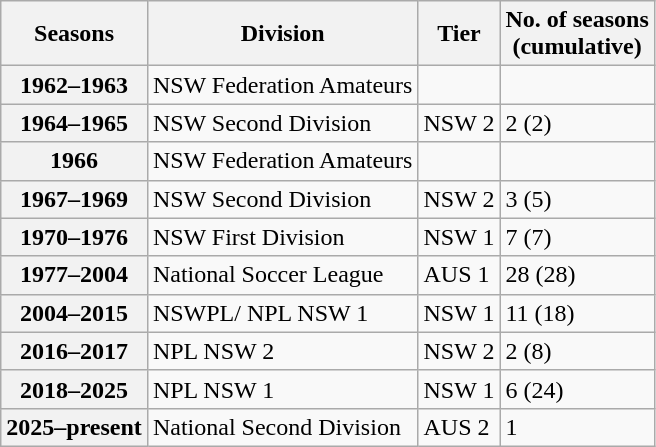<table class="wikitable">
<tr>
<th>Seasons</th>
<th>Division</th>
<th>Tier</th>
<th>No. of seasons <br>(cumulative)</th>
</tr>
<tr>
<th>1962–1963</th>
<td>NSW Federation Amateurs</td>
<td></td>
<td></td>
</tr>
<tr>
<th>1964–1965</th>
<td>NSW Second Division</td>
<td>NSW 2</td>
<td>2 (2)</td>
</tr>
<tr>
<th>1966</th>
<td>NSW Federation Amateurs</td>
<td></td>
<td></td>
</tr>
<tr>
<th>1967–1969</th>
<td>NSW Second Division</td>
<td>NSW 2</td>
<td>3 (5)</td>
</tr>
<tr>
<th>1970–1976</th>
<td>NSW First Division</td>
<td>NSW 1</td>
<td>7 (7)</td>
</tr>
<tr>
<th>1977–2004</th>
<td>National Soccer League</td>
<td>AUS 1</td>
<td>28 (28)</td>
</tr>
<tr>
<th>2004–2015</th>
<td>NSWPL/ NPL NSW 1</td>
<td>NSW 1</td>
<td>11 (18)</td>
</tr>
<tr>
<th>2016–2017</th>
<td>NPL NSW 2</td>
<td>NSW 2</td>
<td>2 (8)</td>
</tr>
<tr>
<th>2018–2025</th>
<td>NPL NSW 1</td>
<td>NSW 1</td>
<td>6 (24)</td>
</tr>
<tr>
<th>2025–present</th>
<td>National Second Division</td>
<td>AUS 2</td>
<td>1</td>
</tr>
</table>
